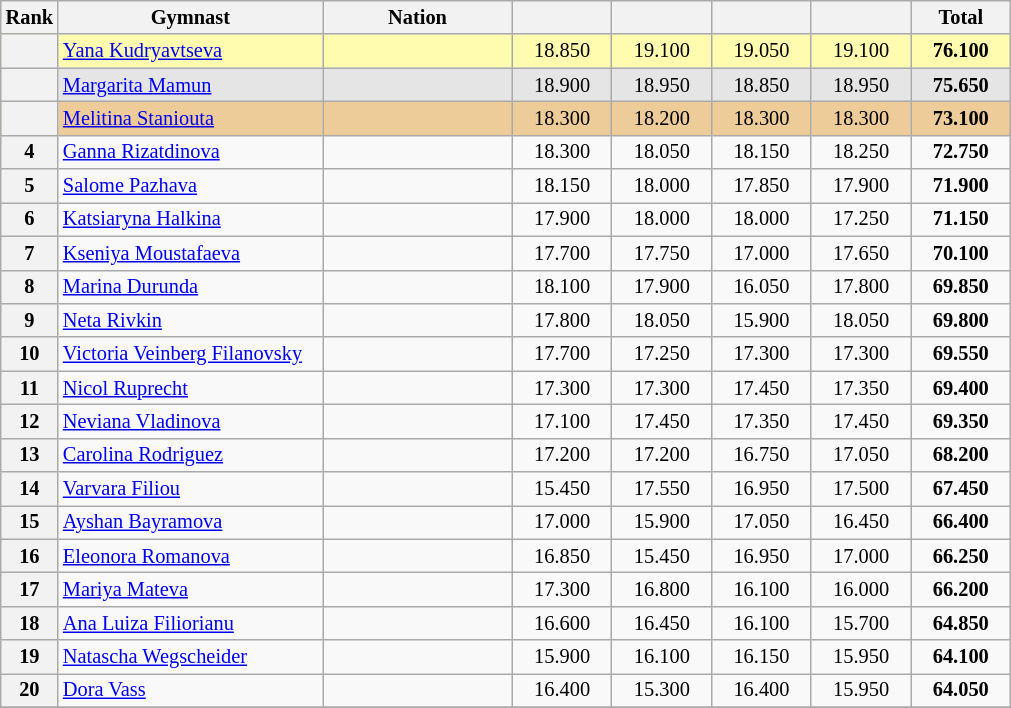<table class="wikitable sortable" style="text-align:center; font-size:85%">
<tr>
<th scope="col" style="width:20px;">Rank</th>
<th ! scope="col" style="width:170px;">Gymnast</th>
<th ! scope="col" style="width:120px;">Nation</th>
<th ! scope="col" style="width:60px;"></th>
<th ! scope="col" style="width:60px;"></th>
<th ! scope="col" style="width:60px;"></th>
<th ! scope="col" style="width:60px;"></th>
<th ! scope="col" style="width:60px;">Total</th>
</tr>
<tr bgcolor=fffcaf>
<th scope=row></th>
<td align=left><a href='#'>Yana Kudryavtseva</a></td>
<td style="text-align:left;"></td>
<td>18.850</td>
<td>19.100</td>
<td>19.050</td>
<td>19.100</td>
<td><strong>76.100</strong></td>
</tr>
<tr bgcolor=e5e5e5>
<th scope=row></th>
<td align=left><a href='#'>Margarita Mamun</a></td>
<td style="text-align:left;"></td>
<td>18.900</td>
<td>18.950</td>
<td>18.850</td>
<td>18.950</td>
<td><strong>75.650</strong></td>
</tr>
<tr bgcolor=eecc99>
<th scope=row></th>
<td align=left><a href='#'>Melitina Staniouta</a></td>
<td style="text-align:left;"></td>
<td>18.300</td>
<td>18.200</td>
<td>18.300</td>
<td>18.300</td>
<td><strong>73.100</strong></td>
</tr>
<tr>
<th scope=row>4</th>
<td align=left><a href='#'>Ganna Rizatdinova</a></td>
<td style="text-align:left;"></td>
<td>18.300</td>
<td>18.050</td>
<td>18.150</td>
<td>18.250</td>
<td><strong>72.750</strong></td>
</tr>
<tr>
<th scope=row>5</th>
<td align=left><a href='#'>Salome Pazhava</a></td>
<td style="text-align:left;"></td>
<td>18.150</td>
<td>18.000</td>
<td>17.850</td>
<td>17.900</td>
<td><strong>71.900</strong></td>
</tr>
<tr>
<th scope=row>6</th>
<td align=left><a href='#'>Katsiaryna Halkina</a></td>
<td style="text-align:left;"></td>
<td>17.900</td>
<td>18.000</td>
<td>18.000</td>
<td>17.250</td>
<td><strong>71.150</strong></td>
</tr>
<tr>
<th scope=row>7</th>
<td align=left><a href='#'>Kseniya Moustafaeva</a></td>
<td style="text-align:left;"></td>
<td>17.700</td>
<td>17.750</td>
<td>17.000</td>
<td>17.650</td>
<td><strong>70.100</strong></td>
</tr>
<tr>
<th scope=row>8</th>
<td align=left><a href='#'>Marina Durunda</a></td>
<td style="text-align:left;"></td>
<td>18.100</td>
<td>17.900</td>
<td>16.050</td>
<td>17.800</td>
<td><strong>69.850</strong></td>
</tr>
<tr>
<th scope=row>9</th>
<td align=left><a href='#'>Neta Rivkin</a></td>
<td style="text-align:left;"></td>
<td>17.800</td>
<td>18.050</td>
<td>15.900</td>
<td>18.050</td>
<td><strong>69.800</strong></td>
</tr>
<tr>
<th scope=row>10</th>
<td align=left><a href='#'>Victoria Veinberg Filanovsky</a></td>
<td style="text-align:left;"></td>
<td>17.700</td>
<td>17.250</td>
<td>17.300</td>
<td>17.300</td>
<td><strong>69.550</strong></td>
</tr>
<tr>
<th scope=row>11</th>
<td align=left><a href='#'>Nicol Ruprecht</a></td>
<td style="text-align:left;"></td>
<td>17.300</td>
<td>17.300</td>
<td>17.450</td>
<td>17.350</td>
<td><strong>69.400</strong></td>
</tr>
<tr>
<th scope=row>12</th>
<td align=left><a href='#'>Neviana Vladinova</a></td>
<td style="text-align:left;"></td>
<td>17.100</td>
<td>17.450</td>
<td>17.350</td>
<td>17.450</td>
<td><strong>69.350</strong></td>
</tr>
<tr>
<th scope=row>13</th>
<td align=left><a href='#'>Carolina Rodriguez</a></td>
<td style="text-align:left;"></td>
<td>17.200</td>
<td>17.200</td>
<td>16.750</td>
<td>17.050</td>
<td><strong>68.200</strong></td>
</tr>
<tr>
<th scope=row>14</th>
<td align=left><a href='#'>Varvara Filiou</a></td>
<td style="text-align:left;"></td>
<td>15.450</td>
<td>17.550</td>
<td>16.950</td>
<td>17.500</td>
<td><strong>67.450</strong></td>
</tr>
<tr>
<th scope=row>15</th>
<td align=left><a href='#'>Ayshan Bayramova</a></td>
<td style="text-align:left;"></td>
<td>17.000</td>
<td>15.900</td>
<td>17.050</td>
<td>16.450</td>
<td><strong>66.400</strong></td>
</tr>
<tr>
<th scope=row>16</th>
<td align=left><a href='#'>Eleonora Romanova</a></td>
<td style="text-align:left;"></td>
<td>16.850</td>
<td>15.450</td>
<td>16.950</td>
<td>17.000</td>
<td><strong>66.250</strong></td>
</tr>
<tr>
<th scope=row>17</th>
<td align=left><a href='#'>Mariya Mateva</a></td>
<td style="text-align:left;"></td>
<td>17.300</td>
<td>16.800</td>
<td>16.100</td>
<td>16.000</td>
<td><strong>66.200</strong></td>
</tr>
<tr>
<th scope=row>18</th>
<td align=left><a href='#'>Ana Luiza Filiorianu</a></td>
<td style="text-align:left;"></td>
<td>16.600</td>
<td>16.450</td>
<td>16.100</td>
<td>15.700</td>
<td><strong>64.850</strong></td>
</tr>
<tr>
<th scope=row>19</th>
<td align=left><a href='#'>Natascha Wegscheider</a></td>
<td style="text-align:left;"></td>
<td>15.900</td>
<td>16.100</td>
<td>16.150</td>
<td>15.950</td>
<td><strong>64.100</strong></td>
</tr>
<tr>
<th scope=row>20</th>
<td align=left><a href='#'>Dora Vass</a></td>
<td style="text-align:left;"></td>
<td>16.400</td>
<td>15.300</td>
<td>16.400</td>
<td>15.950</td>
<td><strong>64.050</strong></td>
</tr>
<tr>
</tr>
</table>
